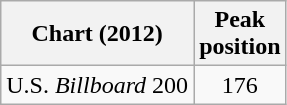<table class="wikitable">
<tr>
<th>Chart (2012)</th>
<th>Peak<br>position</th>
</tr>
<tr>
<td>U.S. <em>Billboard</em> 200</td>
<td align="center">176</td>
</tr>
</table>
